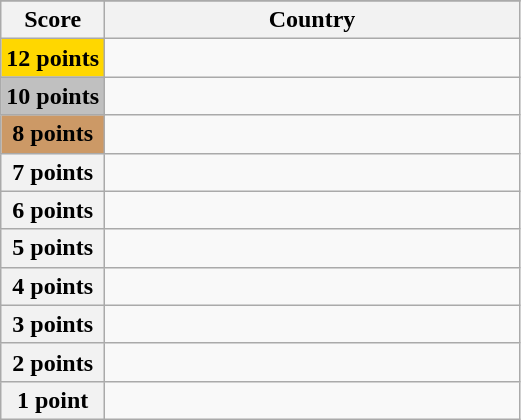<table class="wikitable">
<tr>
</tr>
<tr>
<th scope="col" width="20%">Score</th>
<th scope="col">Country</th>
</tr>
<tr>
<th scope="row" style="background:gold">12 points</th>
<td></td>
</tr>
<tr>
<th scope="row" style="background:silver">10 points</th>
<td></td>
</tr>
<tr>
<th scope="row" style="background:#CC9966">8 points</th>
<td></td>
</tr>
<tr>
<th scope="row">7 points</th>
<td></td>
</tr>
<tr>
<th scope="row">6 points</th>
<td></td>
</tr>
<tr>
<th scope="row">5 points</th>
<td></td>
</tr>
<tr>
<th scope="row">4 points</th>
<td></td>
</tr>
<tr>
<th scope="row">3 points</th>
<td></td>
</tr>
<tr>
<th scope="row">2 points</th>
<td></td>
</tr>
<tr>
<th scope="row">1 point</th>
<td></td>
</tr>
</table>
